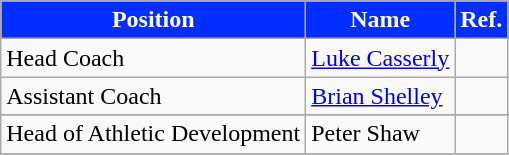<table class="wikitable">
<tr>
<th style="color:#FFFFFF; background:#002EFF;">Position</th>
<th style="color:#FFFFFF; background:#002EFF;">Name</th>
<th style="color:#FFFFFF; background:#002EFF;">Ref.</th>
</tr>
<tr>
<td>Head Coach</td>
<td> <a href='#'>Luke Casserly</a></td>
<td></td>
</tr>
<tr>
<td>Assistant Coach</td>
<td> <a href='#'>Brian Shelley</a></td>
<td></td>
</tr>
<tr>
</tr>
<tr>
<td>Head of Athletic Development</td>
<td> Peter Shaw</td>
<td></td>
</tr>
<tr>
</tr>
</table>
